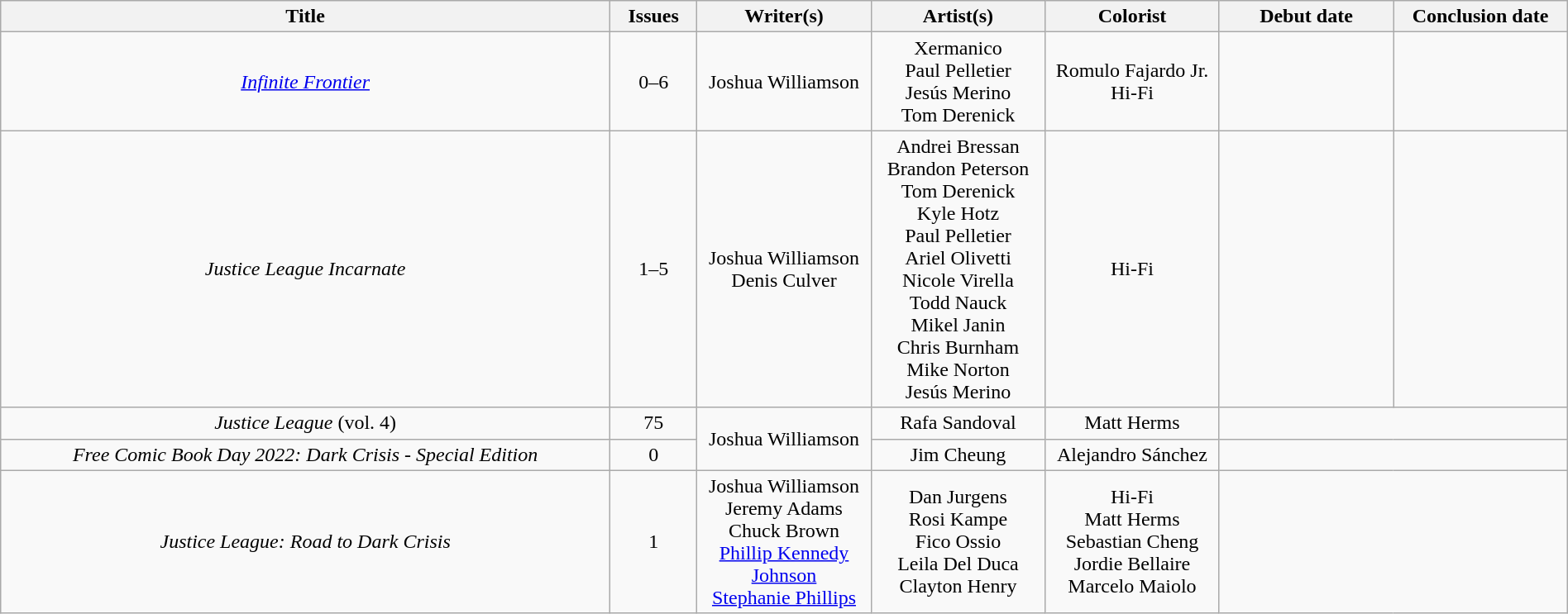<table class="wikitable" style="text-align:center; width:100%">
<tr>
<th scope="col" width="35%">Title</th>
<th scope="col" width="5%">Issues</th>
<th scope="col" width="10%">Writer(s)</th>
<th scope="col" width="10%">Artist(s)</th>
<th scope="col" width="10%">Colorist</th>
<th scope="col" width="10%">Debut date</th>
<th scope="col" width="10%">Conclusion date</th>
</tr>
<tr>
<td><em><a href='#'>Infinite Frontier</a></em></td>
<td>0–6</td>
<td>Joshua Williamson</td>
<td>Xermanico<br>Paul Pelletier<br>Jesús Merino<br>Tom Derenick</td>
<td>Romulo Fajardo Jr.<br>Hi-Fi</td>
<td></td>
<td></td>
</tr>
<tr>
<td><em> Justice League Incarnate</em></td>
<td>1–5</td>
<td>Joshua Williamson<br>Denis Culver</td>
<td>Andrei Bressan<br>Brandon Peterson<br>Tom Derenick<br>Kyle Hotz<br>Paul Pelletier<br>Ariel Olivetti<br>Nicole Virella<br>Todd Nauck<br>Mikel Janin<br>Chris Burnham<br>Mike Norton<br>Jesús Merino</td>
<td>Hi-Fi</td>
<td></td>
<td></td>
</tr>
<tr>
<td><em>Justice League</em> (vol. 4)</td>
<td>75</td>
<td rowspan="2">Joshua Williamson</td>
<td>Rafa Sandoval</td>
<td>Matt Herms</td>
<td colspan="2"></td>
</tr>
<tr>
<td><em>Free Comic Book Day 2022: Dark Crisis - Special Edition</em></td>
<td>0</td>
<td>Jim Cheung</td>
<td>Alejandro Sánchez</td>
<td colspan="2"></td>
</tr>
<tr>
<td><em>Justice League: Road to Dark Crisis</em></td>
<td>1</td>
<td>Joshua Williamson<br>Jeremy Adams<br>Chuck Brown<br><a href='#'>Phillip Kennedy Johnson</a><br><a href='#'>Stephanie Phillips</a></td>
<td>Dan Jurgens<br>Rosi Kampe<br>Fico Ossio<br>Leila Del Duca<br>Clayton Henry</td>
<td>Hi-Fi<br>Matt Herms<br>Sebastian Cheng<br>Jordie Bellaire<br>Marcelo Maiolo</td>
<td colspan="2"></td>
</tr>
</table>
